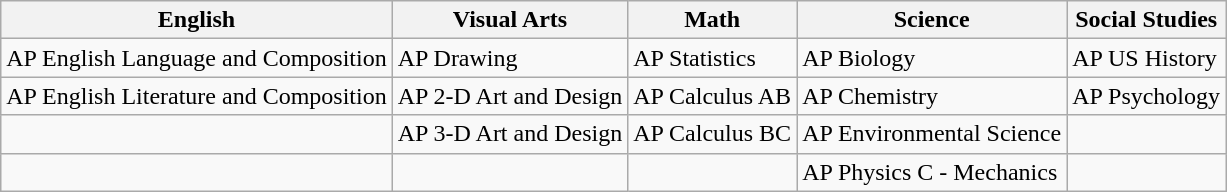<table class="wikitable">
<tr>
<th>English</th>
<th>Visual Arts</th>
<th>Math</th>
<th>Science</th>
<th>Social Studies</th>
</tr>
<tr>
<td>AP English Language and Composition</td>
<td>AP Drawing</td>
<td>AP Statistics</td>
<td>AP Biology</td>
<td>AP US History</td>
</tr>
<tr>
<td>AP English Literature and Composition</td>
<td>AP 2-D Art and Design</td>
<td>AP Calculus AB</td>
<td>AP Chemistry</td>
<td>AP Psychology</td>
</tr>
<tr>
<td></td>
<td>AP 3-D Art and Design</td>
<td>AP Calculus BC</td>
<td>AP Environmental Science</td>
<td></td>
</tr>
<tr>
<td></td>
<td></td>
<td></td>
<td>AP Physics C - Mechanics</td>
<td></td>
</tr>
</table>
